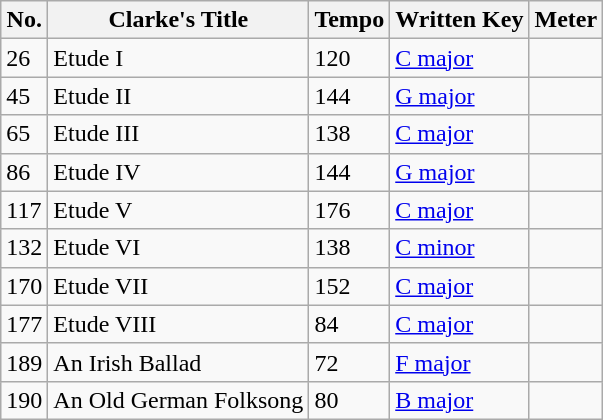<table class="wikitable sortable mw-collapsible mw-collapsed">
<tr>
<th>No.</th>
<th>Clarke's Title</th>
<th>Tempo</th>
<th>Written Key</th>
<th>Meter</th>
</tr>
<tr>
<td>26</td>
<td>Etude I</td>
<td>  120</td>
<td><a href='#'>C major</a></td>
<td></td>
</tr>
<tr>
<td>45</td>
<td>Etude II</td>
<td>  144</td>
<td><a href='#'>G major</a></td>
<td></td>
</tr>
<tr>
<td>65</td>
<td>Etude III</td>
<td>  138</td>
<td><a href='#'>C major</a></td>
<td></td>
</tr>
<tr>
<td>86</td>
<td>Etude IV</td>
<td>  144</td>
<td><a href='#'>G major</a></td>
<td></td>
</tr>
<tr>
<td>117</td>
<td>Etude V</td>
<td>  176</td>
<td><a href='#'>C major</a></td>
<td></td>
</tr>
<tr>
<td>132</td>
<td>Etude VI</td>
<td>  138</td>
<td><a href='#'>C minor</a></td>
<td></td>
</tr>
<tr>
<td>170</td>
<td>Etude VII</td>
<td>  152</td>
<td><a href='#'>C major</a></td>
<td></td>
</tr>
<tr>
<td>177</td>
<td>Etude VIII</td>
<td>  84</td>
<td><a href='#'>C major</a></td>
<td></td>
</tr>
<tr>
<td>189</td>
<td>An Irish Ballad</td>
<td>  72</td>
<td><a href='#'>F major</a></td>
<td></td>
</tr>
<tr>
<td>190</td>
<td>An Old German Folksong</td>
<td>  80</td>
<td><a href='#'>B major</a></td>
<td></td>
</tr>
</table>
